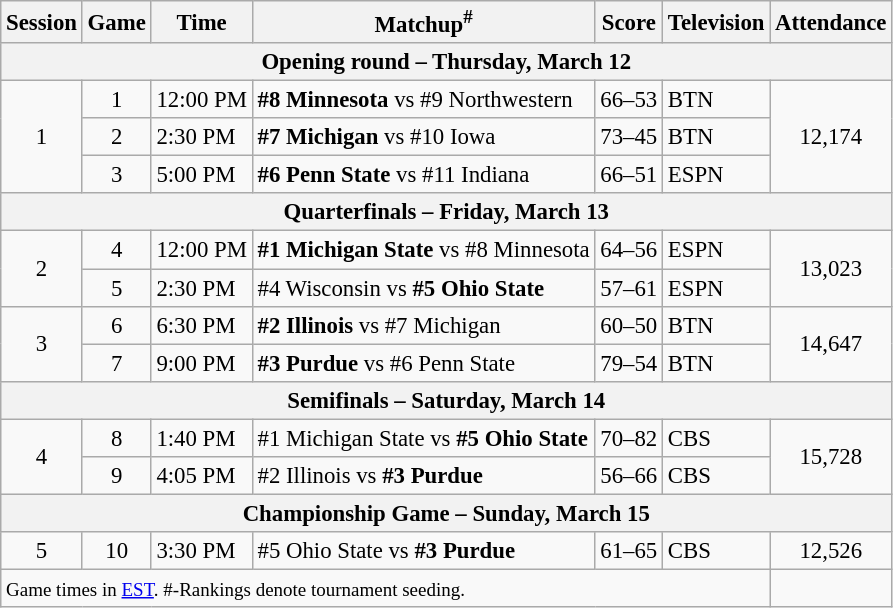<table class="wikitable" style="font-size: 95%">
<tr>
<th>Session</th>
<th>Game</th>
<th>Time</th>
<th>Matchup<sup>#</sup></th>
<th>Score</th>
<th>Television</th>
<th>Attendance</th>
</tr>
<tr>
<th colspan=7>Opening round – Thursday, March 12</th>
</tr>
<tr>
<td rowspan=3 align=center>1</td>
<td align=center>1</td>
<td>12:00 PM</td>
<td><strong>#8 Minnesota</strong> vs #9 Northwestern</td>
<td>66–53</td>
<td>BTN</td>
<td rowspan=3 align=center>12,174</td>
</tr>
<tr>
<td align=center>2</td>
<td>2:30 PM</td>
<td><strong>#7 Michigan</strong> vs #10 Iowa</td>
<td>73–45</td>
<td>BTN</td>
</tr>
<tr>
<td align=center>3</td>
<td>5:00 PM</td>
<td><strong>#6 Penn State</strong> vs #11 Indiana</td>
<td>66–51</td>
<td>ESPN</td>
</tr>
<tr>
<th colspan=7>Quarterfinals – Friday, March 13</th>
</tr>
<tr>
<td rowspan=2 align=center>2</td>
<td align=center>4</td>
<td>12:00 PM</td>
<td><strong>#1 Michigan State</strong> vs #8 Minnesota</td>
<td>64–56</td>
<td>ESPN</td>
<td rowspan=2 align=center>13,023</td>
</tr>
<tr>
<td align=center>5</td>
<td>2:30 PM</td>
<td>#4 Wisconsin vs <strong>#5 Ohio State</strong></td>
<td>57–61</td>
<td>ESPN</td>
</tr>
<tr>
<td rowspan=2 align=center>3</td>
<td align=center>6</td>
<td>6:30 PM</td>
<td><strong>#2 Illinois</strong> vs #7 Michigan</td>
<td>60–50</td>
<td>BTN</td>
<td rowspan=2 align=center>14,647</td>
</tr>
<tr>
<td align=center>7</td>
<td>9:00 PM</td>
<td><strong>#3 Purdue</strong> vs #6 Penn State</td>
<td>79–54</td>
<td>BTN</td>
</tr>
<tr>
<th colspan=7>Semifinals – Saturday, March 14</th>
</tr>
<tr>
<td rowspan=2 align=center>4</td>
<td align=center>8</td>
<td>1:40 PM</td>
<td>#1 Michigan State  vs <strong>#5 Ohio State</strong></td>
<td>70–82</td>
<td>CBS</td>
<td rowspan=2 align=center>15,728</td>
</tr>
<tr>
<td align=center>9</td>
<td>4:05 PM</td>
<td>#2 Illinois vs <strong>#3 Purdue</strong></td>
<td>56–66</td>
<td>CBS</td>
</tr>
<tr>
<th colspan=7>Championship Game – Sunday, March 15</th>
</tr>
<tr>
<td align=center>5</td>
<td align=center>10</td>
<td>3:30 PM</td>
<td>#5 Ohio State vs <strong>#3 Purdue</strong></td>
<td>61–65</td>
<td>CBS</td>
<td align=center>12,526</td>
</tr>
<tr>
<td colspan=6><small>Game times in <a href='#'>EST</a>. #-Rankings denote tournament seeding.</small></td>
</tr>
</table>
